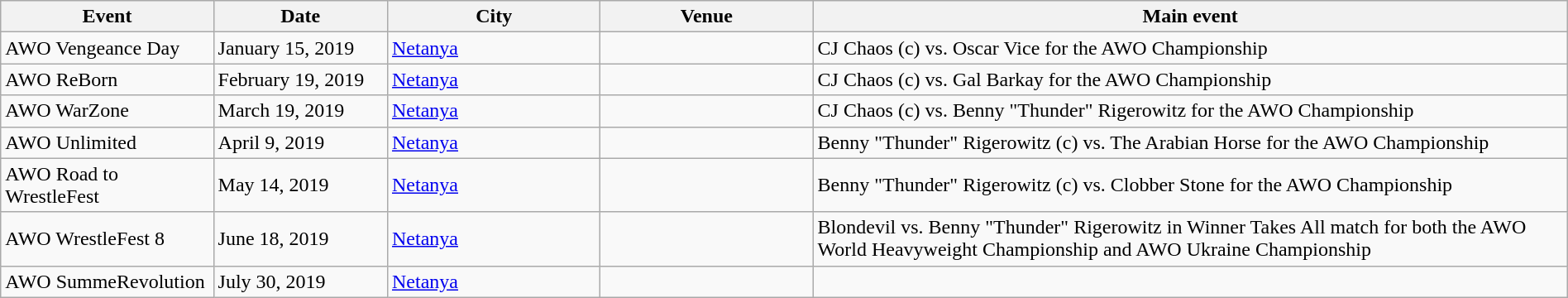<table class="wikitable" width=100%>
<tr>
<th width=11%>Event</th>
<th width=9%>Date</th>
<th width=11%>City</th>
<th width=11%>Venue</th>
<th width=39%>Main event</th>
</tr>
<tr>
<td>AWO Vengeance Day</td>
<td>January 15, 2019</td>
<td><a href='#'>Netanya</a></td>
<td></td>
<td>CJ Chaos (c) vs. Oscar Vice for the AWO Championship</td>
</tr>
<tr>
<td>AWO ReBorn</td>
<td>February 19, 2019</td>
<td><a href='#'>Netanya</a></td>
<td></td>
<td>CJ Chaos (c) vs. Gal Barkay for the AWO Championship</td>
</tr>
<tr>
<td>AWO WarZone</td>
<td>March 19, 2019</td>
<td><a href='#'>Netanya</a></td>
<td></td>
<td>CJ Chaos (c) vs. Benny "Thunder" Rigerowitz for the AWO Championship</td>
</tr>
<tr>
<td>AWO Unlimited</td>
<td>April 9, 2019</td>
<td><a href='#'>Netanya</a></td>
<td></td>
<td>Benny "Thunder" Rigerowitz (c) vs. The Arabian Horse for the AWO Championship</td>
</tr>
<tr>
<td>AWO Road to WrestleFest</td>
<td>May 14, 2019</td>
<td><a href='#'>Netanya</a></td>
<td></td>
<td>Benny "Thunder" Rigerowitz (c) vs. Clobber Stone for the AWO Championship</td>
</tr>
<tr>
<td>AWO WrestleFest 8</td>
<td>June 18, 2019</td>
<td><a href='#'>Netanya</a></td>
<td></td>
<td>Blondevil vs. Benny "Thunder" Rigerowitz in Winner Takes All match for both the AWO World Heavyweight Championship and AWO Ukraine Championship</td>
</tr>
<tr>
<td>AWO SummeRevolution</td>
<td>July 30, 2019</td>
<td><a href='#'>Netanya</a></td>
<td></td>
<td></td>
</tr>
</table>
